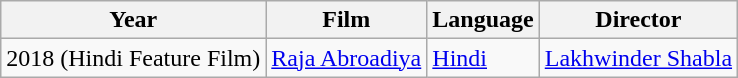<table class="wikitable">
<tr>
<th>Year</th>
<th>Film</th>
<th>Language</th>
<th>Director</th>
</tr>
<tr>
<td>2018 (Hindi Feature Film)</td>
<td><a href='#'>Raja Abroadiya</a></td>
<td><a href='#'>Hindi</a></td>
<td><a href='#'>Lakhwinder Shabla</a></td>
</tr>
</table>
